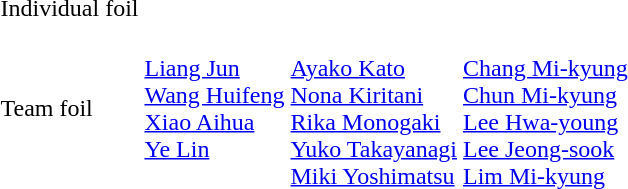<table>
<tr>
<td>Individual foil<br></td>
<td></td>
<td></td>
<td></td>
</tr>
<tr>
<td>Team foil<br></td>
<td valign=top><br><a href='#'>Liang Jun</a><br><a href='#'>Wang Huifeng</a><br><a href='#'>Xiao Aihua</a><br><a href='#'>Ye Lin</a></td>
<td><br><a href='#'>Ayako Kato</a><br><a href='#'>Nona Kiritani</a><br><a href='#'>Rika Monogaki</a><br><a href='#'>Yuko Takayanagi</a><br><a href='#'>Miki Yoshimatsu</a></td>
<td><br><a href='#'>Chang Mi-kyung</a><br><a href='#'>Chun Mi-kyung</a><br><a href='#'>Lee Hwa-young</a><br><a href='#'>Lee Jeong-sook</a><br><a href='#'>Lim Mi-kyung</a></td>
</tr>
</table>
